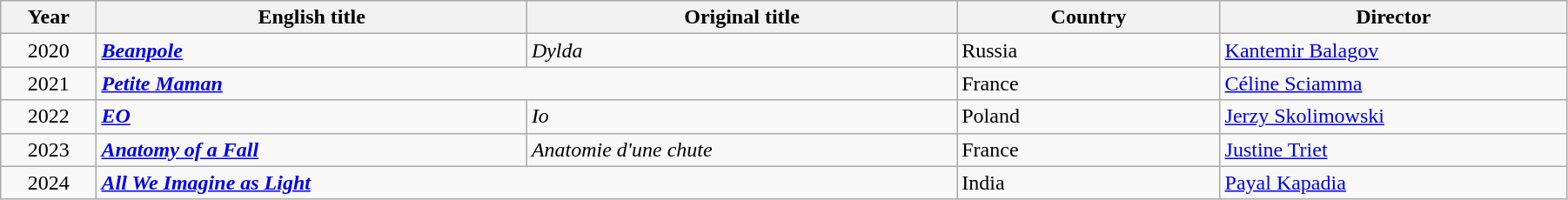<table class="wikitable" width="95%" cellpadding="5">
<tr>
<th width="50"><strong>Year</strong></th>
<th width="250"><strong>English title</strong></th>
<th width="250"><strong>Original title</strong></th>
<th width="150"><strong>Country</strong></th>
<th width="200"><strong>Director</strong></th>
</tr>
<tr>
<td style="text-align:center;">2020</td>
<td><strong><em><a href='#'>Beanpole</a></em></strong></td>
<td><em>Dylda</em></td>
<td>Russia</td>
<td><a href='#'>Kantemir Balagov</a></td>
</tr>
<tr>
<td style="text-align:center;">2021</td>
<td colspan="2"><strong><em><a href='#'>Petite Maman</a></em></strong></td>
<td>France</td>
<td><a href='#'>Céline Sciamma</a></td>
</tr>
<tr>
<td style="text-align:center;">2022</td>
<td><strong><em><a href='#'>EO</a></em></strong></td>
<td><em>Io</em></td>
<td>Poland</td>
<td><a href='#'>Jerzy Skolimowski</a></td>
</tr>
<tr>
<td style="text-align:center;">2023</td>
<td><strong><em><a href='#'>Anatomy of a Fall</a></em></strong></td>
<td><em>Anatomie d'une chute</em></td>
<td>France</td>
<td><a href='#'>Justine Triet</a></td>
</tr>
<tr>
<td style="text-align:center;">2024</td>
<td colspan="2"><strong><em><a href='#'>All We Imagine as Light</a></em></strong></td>
<td>India</td>
<td><a href='#'>Payal Kapadia</a></td>
</tr>
</table>
